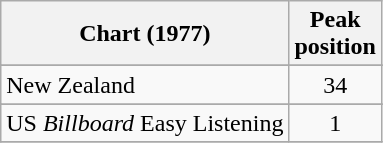<table class="wikitable sortable">
<tr>
<th>Chart (1977)</th>
<th>Peak<br>position</th>
</tr>
<tr>
</tr>
<tr>
</tr>
<tr>
</tr>
<tr>
<td>New Zealand </td>
<td style="text-align:center;">34</td>
</tr>
<tr>
</tr>
<tr>
</tr>
<tr>
<td>US <em>Billboard</em> Easy Listening</td>
<td style="text-align:center;">1</td>
</tr>
<tr>
</tr>
</table>
